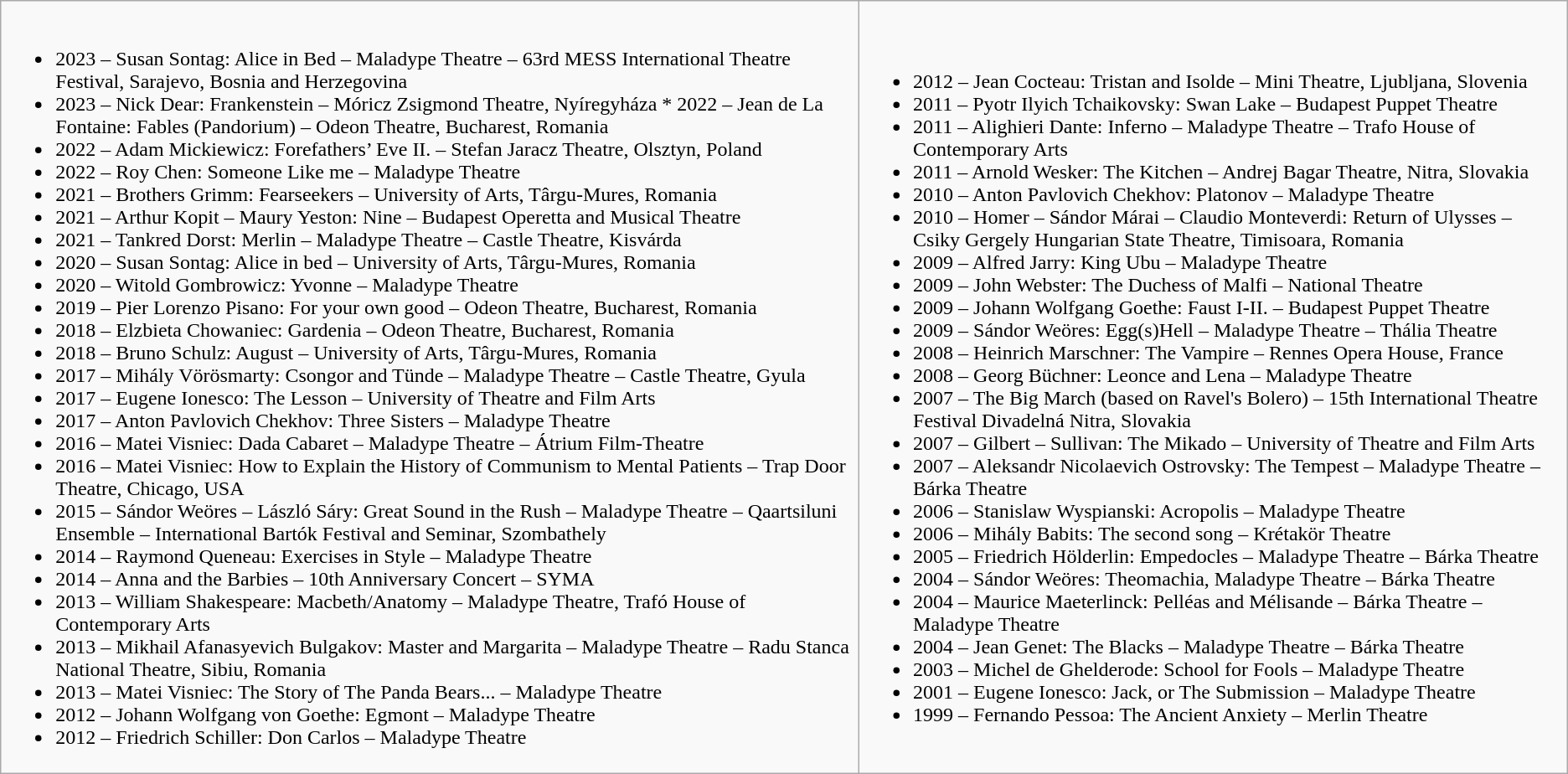<table class="wikitable">
<tr>
<td><br><ul><li>2023 – Susan Sontag: Alice in Bed – Maladype Theatre – 63rd MESS International Theatre Festival, Sarajevo, Bosnia and Herzegovina </li><li>2023 – Nick Dear: Frankenstein – Móricz Zsigmond Theatre, Nyíregyháza * 2022 – Jean de La Fontaine: Fables (Pandorium) – Odeon Theatre, Bucharest, Romania </li><li>2022 – Adam Mickiewicz: Forefathers’ Eve II. – Stefan Jaracz Theatre, Olsztyn, Poland</li><li>2022 – Roy Chen: Someone Like me – Maladype Theatre</li><li>2021 – Brothers Grimm: Fearseekers – University of Arts, Târgu-Mures, Romania</li><li>2021 – Arthur Kopit – Maury Yeston: Nine – Budapest Operetta and Musical Theatre </li><li>2021 – Tankred Dorst: Merlin – Maladype Theatre – Castle Theatre, Kisvárda </li><li>2020 – Susan Sontag: Alice in bed – University of Arts, Târgu-Mures, Romania</li><li>2020 – Witold Gombrowicz: Yvonne – Maladype Theatre </li><li>2019 – Pier Lorenzo Pisano: For your own good – Odeon Theatre, Bucharest, Romania </li><li>2018 – Elzbieta Chowaniec: Gardenia – Odeon Theatre, Bucharest, Romania</li><li>2018 – Bruno Schulz: August – University of Arts, Târgu-Mures, Romania</li><li>2017 – Mihály Vörösmarty: Csongor and Tünde – Maladype Theatre – Castle Theatre, Gyula </li><li>2017 – Eugene Ionesco: The Lesson – University of Theatre and Film Arts</li><li>2017 – Anton Pavlovich Chekhov: Three Sisters – Maladype Theatre </li><li>2016 – Matei Visniec: Dada Cabaret – Maladype Theatre – Átrium Film-Theatre </li><li>2016 – Matei Visniec: How to Explain the History of Communism to Mental Patients – Trap Door Theatre, Chicago, USA </li><li>2015 – Sándor Weöres – László Sáry: Great Sound in the Rush – Maladype Theatre – Qaartsiluni Ensemble – International Bartók Festival and Seminar, Szombathely</li><li>2014 – Raymond Queneau: Exercises in Style – Maladype Theatre </li><li>2014 – Anna and the Barbies – 10th Anniversary Concert – SYMA</li><li>2013 – William Shakespeare: Macbeth/Anatomy – Maladype Theatre, Trafó House of Contemporary Arts </li><li>2013 – Mikhail Afanasyevich Bulgakov: Master and Margarita – Maladype Theatre – Radu Stanca National Theatre, Sibiu, Romania </li><li>2013 – Matei Visniec: The Story of The Panda Bears... – Maladype Theatre </li><li>2012 – Johann Wolfgang von Goethe: Egmont – Maladype Theatre</li><li>2012 – Friedrich Schiller: Don Carlos – Maladype Theatre</li></ul></td>
<td><br><ul><li>2012 – Jean Cocteau: Tristan and Isolde – Mini Theatre, Ljubljana, Slovenia </li><li>2011 – Pyotr Ilyich Tchaikovsky: Swan Lake – Budapest Puppet Theatre</li><li>2011 – Alighieri Dante: Inferno – Maladype Theatre – Trafo House of Contemporary Arts </li><li>2011 – Arnold Wesker: The Kitchen – Andrej Bagar Theatre, Nitra, Slovakia</li><li>2010 – Anton Pavlovich Chekhov: Platonov – Maladype Theatre </li><li>2010 – Homer – Sándor Márai – Claudio Monteverdi: Return of Ulysses – Csiky Gergely Hungarian State Theatre, Timisoara, Romania </li><li>2009 – Alfred Jarry: King Ubu – Maladype Theatre</li><li>2009 – John Webster: The Duchess of Malfi – National Theatre </li><li>2009 – Johann Wolfgang Goethe: Faust I-II. – Budapest Puppet Theatre </li><li>2009 – Sándor Weöres: Egg(s)Hell – Maladype Theatre – Thália Theatre</li><li>2008 – Heinrich Marschner: The Vampire – Rennes Opera House, France </li><li>2008 – Georg Büchner: Leonce and Lena – Maladype Theatre</li><li>2007 – The Big March (based on Ravel's Bolero) – 15th International Theatre Festival Divadelná Nitra, Slovakia</li><li>2007 – Gilbert – Sullivan: The Mikado – University of Theatre and Film Arts</li><li>2007 – Aleksandr Nicolaevich Ostrovsky: The Tempest – Maladype Theatre – Bárka Theatre</li><li>2006 – Stanislaw Wyspianski: Acropolis – Maladype Theatre</li><li>2006 – Mihály Babits: The second song – Krétakör Theatre</li><li>2005 – Friedrich Hölderlin: Empedocles – Maladype Theatre – Bárka Theatre </li><li>2004 – Sándor Weöres: Theomachia, Maladype Theatre – Bárka Theatre</li><li>2004 – Maurice Maeterlinck: Pelléas and Mélisande – Bárka Theatre – Maladype Theatre</li><li>2004 – Jean Genet: The Blacks – Maladype Theatre – Bárka Theatre</li><li>2003 – Michel de Ghelderode: School for Fools – Maladype Theatre</li><li>2001 – Eugene Ionesco: Jack, or The Submission – Maladype Theatre</li><li>1999 – Fernando Pessoa: The Ancient Anxiety – Merlin Theatre </li></ul></td>
</tr>
</table>
